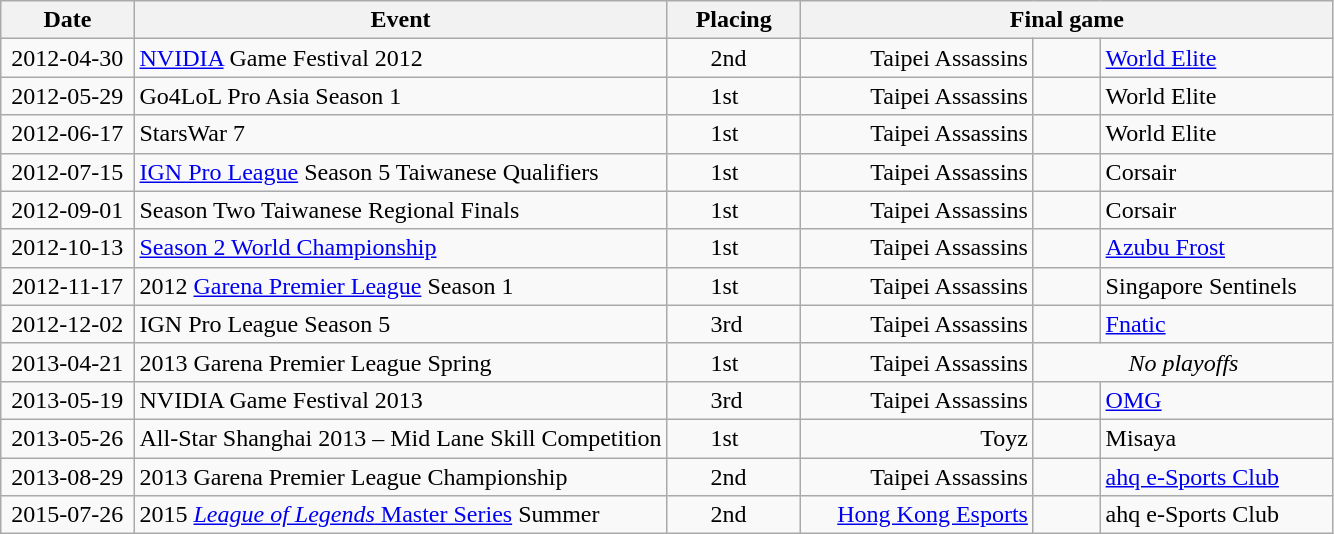<table class="wikitable sortable">
<tr>
<th style="width:10%;">Date</th>
<th style="width:40%;">Event</th>
<th style="width:10%;">Placing</th>
<th colspan="3">Final game</th>
</tr>
<tr>
<td style="text-align:center;">2012-04-30</td>
<td><a href='#'>NVIDIA</a> Game Festival 2012</td>
<td style="padding-left: 3.2%;" data-sort-value="2"> 2nd</td>
<td style="text-align:right; width:17.5%;">Taipei Assassins</td>
<td style="text-align:center; width:5%;"></td>
<td style="width:17.5%;"><a href='#'>World Elite</a></td>
</tr>
<tr>
<td style="text-align:center;">2012-05-29</td>
<td>Go4LoL Pro Asia Season 1</td>
<td style="padding-left: 3.2%;" data-sort-value="1"> 1st</td>
<td style="text-align:right;">Taipei Assassins</td>
<td style="text-align:center;"></td>
<td>World Elite</td>
</tr>
<tr>
<td style="text-align:center;">2012-06-17</td>
<td>StarsWar 7</td>
<td style="padding-left: 3.2%;" data-sort-value="1"> 1st</td>
<td style="text-align:right;">Taipei Assassins</td>
<td style="text-align:center;"></td>
<td>World Elite</td>
</tr>
<tr>
<td style="text-align:center;">2012-07-15</td>
<td><a href='#'>IGN Pro League</a> Season 5 Taiwanese Qualifiers</td>
<td style="padding-left: 3.2%;" data-sort-value="1"> 1st</td>
<td style="text-align:right;">Taipei Assassins</td>
<td style="text-align:center;"></td>
<td>Corsair</td>
</tr>
<tr>
<td style="text-align:center;">2012-09-01</td>
<td>Season Two Taiwanese Regional Finals</td>
<td style="padding-left: 3.2%;" data-sort-value="1"> 1st</td>
<td style="text-align:right;">Taipei Assassins</td>
<td style="text-align:center;"></td>
<td>Corsair</td>
</tr>
<tr>
<td style="text-align:center;">2012-10-13</td>
<td><a href='#'>Season 2 World Championship</a></td>
<td style="padding-left: 3.2%;" data-sort-value="1"> 1st</td>
<td style="text-align:right;">Taipei Assassins</td>
<td style="text-align:center;"></td>
<td><a href='#'>Azubu Frost</a></td>
</tr>
<tr>
<td style="text-align:center;">2012-11-17</td>
<td>2012 <a href='#'>Garena Premier League</a> Season 1</td>
<td style="padding-left: 3.2%;" data-sort-value="1"> 1st</td>
<td style="text-align:right;">Taipei Assassins</td>
<td style="text-align:center;"></td>
<td>Singapore Sentinels</td>
</tr>
<tr>
<td style="text-align:center;">2012-12-02</td>
<td>IGN Pro League Season 5</td>
<td style="padding-left: 3.2%;" data-sort-value="3"> 3rd</td>
<td style="text-align:right;">Taipei Assassins</td>
<td style="text-align:center;"></td>
<td><a href='#'>Fnatic</a></td>
</tr>
<tr>
<td style="text-align:center;">2013-04-21</td>
<td>2013 Garena Premier League Spring</td>
<td style="padding-left: 3.2%;" data-sort-value="1"> 1st</td>
<td style="text-align:right; width:17.5%;">Taipei Assassins</td>
<td colspan="2" style="text-align:center; width:17.5%;"><em>No playoffs</em></td>
</tr>
<tr>
<td style="text-align:center;">2013-05-19</td>
<td>NVIDIA Game Festival 2013</td>
<td style="padding-left: 3.2%;" data-sort-value="3"> 3rd</td>
<td style="text-align:right;">Taipei Assassins</td>
<td style="text-align:center;"></td>
<td><a href='#'>OMG</a></td>
</tr>
<tr>
<td style="text-align:center;">2013-05-26</td>
<td>All-Star Shanghai 2013 – Mid Lane Skill Competition</td>
<td style="padding-left: 3.2%;" data-sort-value="1"> 1st</td>
<td style="text-align:right;">Toyz</td>
<td style="text-align:center;"></td>
<td>Misaya</td>
</tr>
<tr>
<td style="text-align:center;">2013-08-29</td>
<td>2013 Garena Premier League Championship</td>
<td style="padding-left: 3.2%;" data-sort-value="2"> 2nd</td>
<td style="text-align:right;">Taipei Assassins</td>
<td style="text-align:center;"></td>
<td><a href='#'>ahq e-Sports Club</a></td>
</tr>
<tr>
<td style="text-align:center;">2015-07-26</td>
<td>2015 <a href='#'><em>League of Legends</em> Master Series</a> Summer</td>
<td style="padding-left: 3.2%;" data-sort-value="2"> 2nd</td>
<td style="text-align:right; width:17.5%;"><a href='#'>Hong Kong Esports</a></td>
<td style="text-align:center; width:5%;"></td>
<td style="width:17.5%;">ahq e-Sports Club</td>
</tr>
</table>
